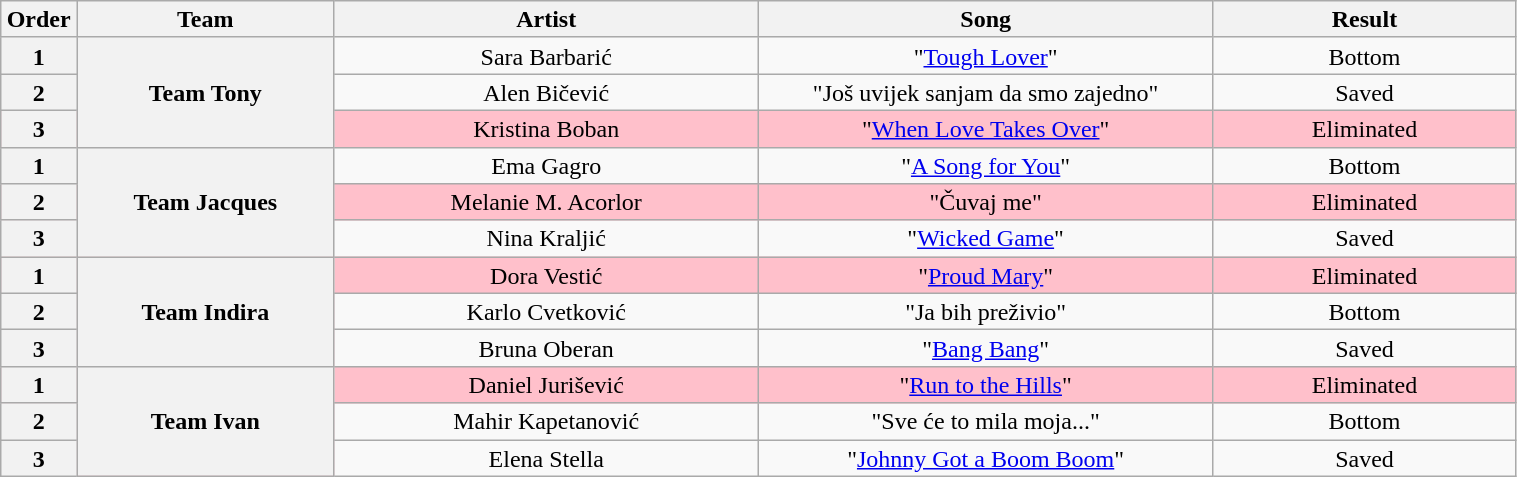<table class="wikitable" style="text-align:center; line-height:17px; width:80%;">
<tr>
<th width="05%">Order</th>
<th width="17%">Team</th>
<th width="28%">Artist</th>
<th width="30%">Song</th>
<th width="20%">Result</th>
</tr>
<tr>
<th scope="col">1</th>
<th rowspan="3">Team Tony</th>
<td>Sara Barbarić</td>
<td>"<a href='#'>Tough Lover</a>"</td>
<td>Bottom</td>
</tr>
<tr>
<th scope="col">2</th>
<td>Alen Bičević</td>
<td>"Još uvijek sanjam da smo zajedno"</td>
<td>Saved</td>
</tr>
<tr bgcolor="pink">
<th scope="col">3</th>
<td>Kristina Boban</td>
<td>"<a href='#'>When Love Takes Over</a>"</td>
<td>Eliminated</td>
</tr>
<tr>
<th scope="col">1</th>
<th rowspan="3">Team Jacques</th>
<td>Ema Gagro</td>
<td>"<a href='#'>A Song for You</a>"</td>
<td>Bottom</td>
</tr>
<tr bgcolor="pink">
<th scope="col">2</th>
<td>Melanie M. Acorlor</td>
<td>"Čuvaj me"</td>
<td>Eliminated</td>
</tr>
<tr>
<th scope="col">3</th>
<td>Nina Kraljić</td>
<td>"<a href='#'>Wicked Game</a>"</td>
<td>Saved</td>
</tr>
<tr bgcolor="pink">
<th scope="col">1</th>
<th rowspan="3">Team Indira</th>
<td>Dora Vestić</td>
<td>"<a href='#'>Proud Mary</a>"</td>
<td>Eliminated</td>
</tr>
<tr>
<th scope="col">2</th>
<td>Karlo Cvetković</td>
<td>"Ja bih preživio"</td>
<td>Bottom</td>
</tr>
<tr>
<th scope="col">3</th>
<td>Bruna Oberan</td>
<td>"<a href='#'>Bang Bang</a>"</td>
<td>Saved</td>
</tr>
<tr bgcolor="pink">
<th scope="col">1</th>
<th rowspan="3">Team Ivan</th>
<td>Daniel Jurišević</td>
<td>"<a href='#'>Run to the Hills</a>"</td>
<td>Eliminated</td>
</tr>
<tr>
<th scope="col">2</th>
<td>Mahir Kapetanović</td>
<td>"Sve će to mila moja..."</td>
<td>Bottom</td>
</tr>
<tr>
<th scope="col">3</th>
<td>Elena Stella</td>
<td>"<a href='#'>Johnny Got a Boom Boom</a>"</td>
<td>Saved</td>
</tr>
</table>
